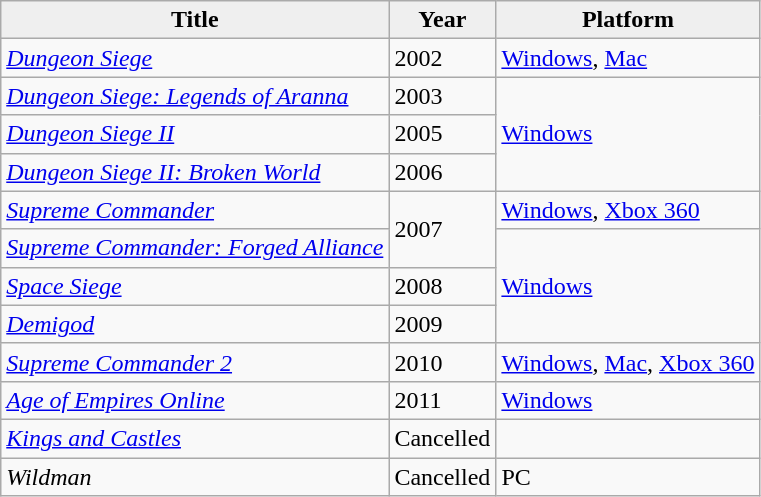<table class="wikitable sortable">
<tr>
<th style="background:#efefef;">Title</th>
<th style="background:#efefef;">Year</th>
<th style="background:#efefef;">Platform</th>
</tr>
<tr>
<td><em><a href='#'>Dungeon Siege</a></em></td>
<td>2002</td>
<td><a href='#'>Windows</a>, <a href='#'>Mac</a></td>
</tr>
<tr>
<td><em><a href='#'>Dungeon Siege: Legends of Aranna</a></em></td>
<td>2003</td>
<td rowspan="3"><a href='#'>Windows</a></td>
</tr>
<tr>
<td><em><a href='#'>Dungeon Siege II</a></em></td>
<td>2005</td>
</tr>
<tr>
<td><em><a href='#'>Dungeon Siege II: Broken World</a></em></td>
<td>2006</td>
</tr>
<tr>
<td><em><a href='#'>Supreme Commander</a></em></td>
<td rowspan="2">2007</td>
<td><a href='#'>Windows</a>, <a href='#'>Xbox 360</a></td>
</tr>
<tr>
<td><em><a href='#'>Supreme Commander: Forged Alliance</a></em></td>
<td rowspan="3"><a href='#'>Windows</a></td>
</tr>
<tr>
<td><em><a href='#'>Space Siege</a></em></td>
<td>2008</td>
</tr>
<tr>
<td><em><a href='#'>Demigod</a></em></td>
<td>2009</td>
</tr>
<tr>
<td><em><a href='#'>Supreme Commander 2</a></em></td>
<td>2010</td>
<td><a href='#'>Windows</a>, <a href='#'>Mac</a>, <a href='#'>Xbox 360</a></td>
</tr>
<tr>
<td><em><a href='#'>Age of Empires Online</a></em></td>
<td>2011</td>
<td><a href='#'>Windows</a></td>
</tr>
<tr>
<td><em><a href='#'>Kings and Castles</a></em></td>
<td>Cancelled</td>
<td></td>
</tr>
<tr>
<td><em>Wildman</em></td>
<td>Cancelled</td>
<td>PC</td>
</tr>
</table>
